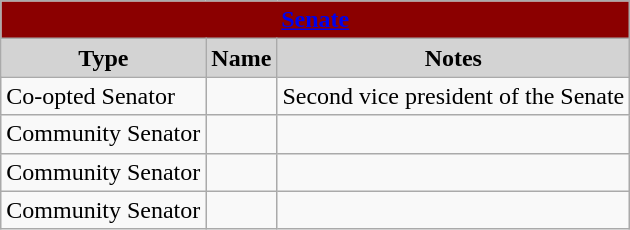<table class="wikitable">
<tr>
<th style="background:darkRed;" colspan="3"><a href='#'><span>Senate</span></a></th>
</tr>
<tr>
<th style="background:LightGrey;">Type</th>
<th style="background:LightGrey;">Name</th>
<th style="background:LightGrey;">Notes</th>
</tr>
<tr>
<td>Co-opted Senator</td>
<td> </td>
<td>Second vice president of the Senate</td>
</tr>
<tr>
<td>Community Senator</td>
<td> </td>
<td></td>
</tr>
<tr>
<td>Community Senator</td>
<td> </td>
<td></td>
</tr>
<tr>
<td>Community Senator</td>
<td> </td>
<td></td>
</tr>
</table>
